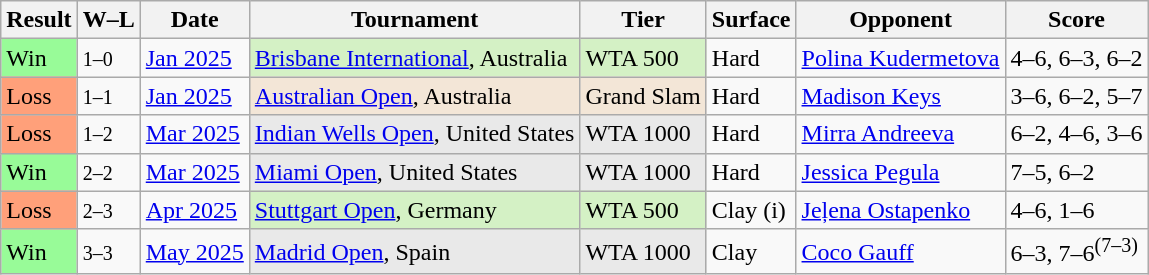<table class="sortable wikitable">
<tr>
<th>Result</th>
<th class="unsortable">W–L</th>
<th>Date</th>
<th>Tournament</th>
<th>Tier</th>
<th>Surface</th>
<th>Opponent</th>
<th class="unsortable">Score</th>
</tr>
<tr>
<td style="background:#98fb98">Win</td>
<td><small>1–0</small></td>
<td><a href='#'>Jan 2025</a></td>
<td style="background:#d4f1c5"><a href='#'>Brisbane International</a>, Australia</td>
<td style="background:#d4f1c5">WTA 500</td>
<td>Hard</td>
<td> <a href='#'>Polina Kudermetova</a></td>
<td>4–6, 6–3, 6–2</td>
</tr>
<tr>
<td style="background:#ffa07a">Loss</td>
<td><small>1–1</small></td>
<td><a href='#'>Jan 2025</a></td>
<td style="background:#f3e6d7"><a href='#'>Australian Open</a>, Australia</td>
<td style="background:#f3e6d7">Grand Slam</td>
<td>Hard</td>
<td> <a href='#'>Madison Keys</a></td>
<td>3–6, 6–2, 5–7</td>
</tr>
<tr>
<td style="background:#ffa07a">Loss</td>
<td><small>1–2</small></td>
<td><a href='#'>Mar 2025</a></td>
<td style="background:#e9e9e9"><a href='#'>Indian Wells Open</a>, United States</td>
<td style="background:#e9e9e9">WTA 1000</td>
<td>Hard</td>
<td> <a href='#'>Mirra Andreeva</a></td>
<td>6–2, 4–6, 3–6</td>
</tr>
<tr>
<td style="background:#98fb98">Win</td>
<td><small>2–2</small></td>
<td><a href='#'>Mar 2025</a></td>
<td style="background:#e9e9e9"><a href='#'>Miami Open</a>, United States</td>
<td style="background:#e9e9e9">WTA 1000</td>
<td>Hard</td>
<td> <a href='#'>Jessica Pegula</a></td>
<td>7–5, 6–2</td>
</tr>
<tr>
<td style="background:#ffa07a">Loss</td>
<td><small>2–3</small></td>
<td><a href='#'>Apr 2025</a></td>
<td style="background:#d4f1c5"><a href='#'>Stuttgart Open</a>, Germany</td>
<td style="background:#d4f1c5">WTA 500</td>
<td>Clay (i)</td>
<td> <a href='#'>Jeļena Ostapenko</a></td>
<td>4–6, 1–6</td>
</tr>
<tr>
<td style="background:#98fb98">Win</td>
<td><small>3–3</small></td>
<td><a href='#'>May 2025</a></td>
<td style="background:#e9e9e9"><a href='#'>Madrid Open</a>, Spain</td>
<td style="background:#e9e9e9">WTA 1000</td>
<td>Clay</td>
<td> <a href='#'>Coco Gauff</a></td>
<td>6–3, 7–6<sup>(7–3)</sup></td>
</tr>
</table>
